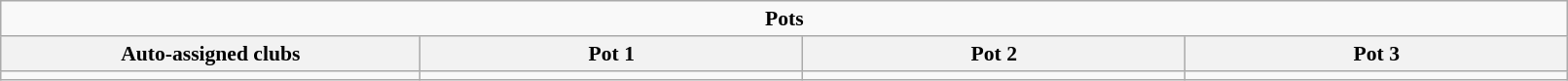<table class="wikitable mw-collapsible mw-collapsed" style="font-size: 90%" width=85%>
<tr>
<td colspan=4 style="text-align:center;"><strong>Pots</strong></td>
</tr>
<tr>
<th width=220>Auto-assigned clubs</th>
<th width=200>Pot 1</th>
<th width=200>Pot 2</th>
<th width=200>Pot 3</th>
</tr>
<tr>
<td valign=top></td>
<td valign=top></td>
<td valign=top></td>
<td valign=top></td>
</tr>
</table>
